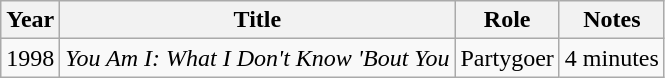<table class="wikitable plainrowheaders sortable">
<tr>
<th>Year</th>
<th>Title</th>
<th>Role</th>
<th>Notes</th>
</tr>
<tr>
<td>1998</td>
<td><em>You Am I: What I Don't Know 'Bout You</em></td>
<td>Partygoer</td>
<td>4 minutes</td>
</tr>
</table>
